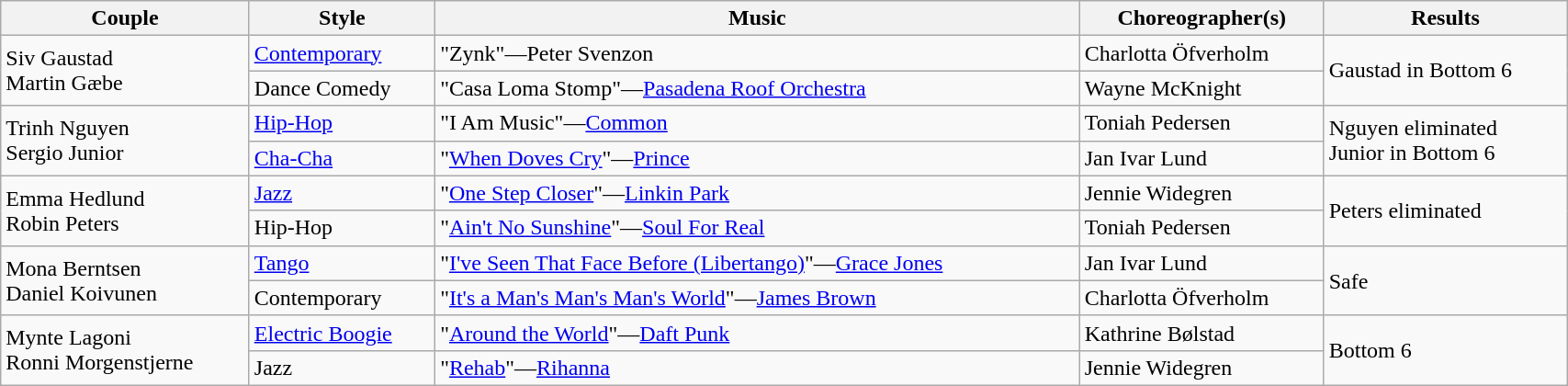<table class="wikitable" width="90%">
<tr>
<th>Couple</th>
<th>Style</th>
<th>Music</th>
<th>Choreographer(s)</th>
<th>Results</th>
</tr>
<tr>
<td rowspan="2">Siv Gaustad<br>Martin Gæbe</td>
<td><a href='#'>Contemporary</a></td>
<td>"Zynk"—Peter Svenzon</td>
<td>Charlotta Öfverholm</td>
<td rowspan="2">Gaustad in Bottom 6</td>
</tr>
<tr>
<td>Dance Comedy</td>
<td>"Casa Loma Stomp"—<a href='#'>Pasadena Roof Orchestra</a></td>
<td>Wayne McKnight</td>
</tr>
<tr>
<td rowspan="2">Trinh Nguyen<br>Sergio Junior</td>
<td><a href='#'>Hip-Hop</a></td>
<td>"I Am Music"—<a href='#'>Common</a></td>
<td>Toniah Pedersen</td>
<td rowspan="2">Nguyen eliminated<br>Junior in Bottom 6</td>
</tr>
<tr>
<td><a href='#'>Cha-Cha</a></td>
<td>"<a href='#'>When Doves Cry</a>"—<a href='#'>Prince</a></td>
<td>Jan Ivar Lund</td>
</tr>
<tr>
<td rowspan="2">Emma Hedlund<br>Robin Peters</td>
<td><a href='#'>Jazz</a></td>
<td>"<a href='#'>One Step Closer</a>"—<a href='#'>Linkin Park</a></td>
<td>Jennie Widegren</td>
<td rowspan="2">Peters eliminated</td>
</tr>
<tr>
<td>Hip-Hop</td>
<td>"<a href='#'>Ain't No Sunshine</a>"—<a href='#'>Soul For Real</a></td>
<td>Toniah Pedersen</td>
</tr>
<tr>
<td rowspan="2">Mona Berntsen<br>Daniel Koivunen</td>
<td><a href='#'>Tango</a></td>
<td>"<a href='#'>I've Seen That Face Before (Libertango)</a>"—<a href='#'>Grace Jones</a></td>
<td>Jan Ivar Lund</td>
<td rowspan="2">Safe</td>
</tr>
<tr>
<td>Contemporary</td>
<td>"<a href='#'>It's a Man's Man's Man's World</a>"—<a href='#'>James Brown</a></td>
<td>Charlotta Öfverholm</td>
</tr>
<tr>
<td rowspan="2">Mynte Lagoni<br>Ronni Morgenstjerne</td>
<td><a href='#'>Electric Boogie</a></td>
<td>"<a href='#'>Around the World</a>"—<a href='#'>Daft Punk</a></td>
<td>Kathrine Bølstad</td>
<td rowspan="2">Bottom 6</td>
</tr>
<tr>
<td>Jazz</td>
<td>"<a href='#'>Rehab</a>"—<a href='#'>Rihanna</a></td>
<td>Jennie Widegren</td>
</tr>
</table>
